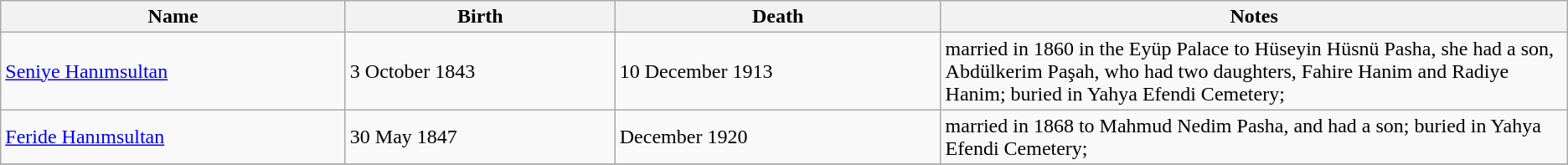<table class="wikitable">
<tr>
<th>Name</th>
<th>Birth</th>
<th>Death</th>
<th style="width:40%;">Notes</th>
</tr>
<tr>
<td><a href='#'>Seniye Hanımsultan</a></td>
<td>3 October 1843</td>
<td>10 December 1913</td>
<td>married in 1860 in the Eyüp Palace to Hüseyin Hüsnü Pasha, she had a son, Abdülkerim Paşah, who had two daughters, Fahire Hanim and Radiye Hanim; buried in Yahya Efendi Cemetery;</td>
</tr>
<tr>
<td><a href='#'>Feride Hanımsultan</a></td>
<td>30 May 1847</td>
<td>December 1920</td>
<td>married in 1868 to Mahmud Nedim Pasha, and had a son; buried in Yahya Efendi Cemetery;</td>
</tr>
<tr>
</tr>
</table>
